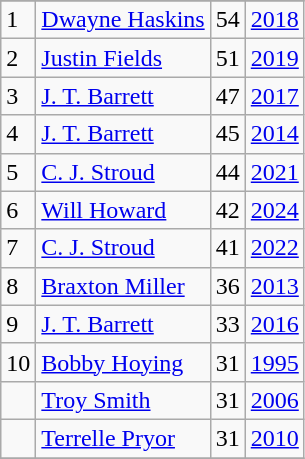<table class="wikitable">
<tr>
</tr>
<tr>
<td>1</td>
<td><a href='#'>Dwayne Haskins</a></td>
<td><abbr>54</abbr></td>
<td><a href='#'>2018</a></td>
</tr>
<tr>
<td>2</td>
<td><a href='#'>Justin Fields</a></td>
<td><abbr>51</abbr></td>
<td><a href='#'>2019</a></td>
</tr>
<tr>
<td>3</td>
<td><a href='#'>J. T. Barrett</a></td>
<td><abbr>47</abbr></td>
<td><a href='#'>2017</a></td>
</tr>
<tr>
<td>4</td>
<td><a href='#'>J. T. Barrett</a></td>
<td><abbr>45</abbr></td>
<td><a href='#'>2014</a></td>
</tr>
<tr>
<td>5</td>
<td><a href='#'>C. J. Stroud</a></td>
<td><abbr>44</abbr></td>
<td><a href='#'>2021</a></td>
</tr>
<tr>
<td>6</td>
<td><a href='#'>Will Howard</a></td>
<td><abbr>42</abbr></td>
<td><a href='#'>2024</a></td>
</tr>
<tr>
<td>7</td>
<td><a href='#'>C. J. Stroud</a></td>
<td><abbr>41</abbr></td>
<td><a href='#'>2022</a></td>
</tr>
<tr>
<td>8</td>
<td><a href='#'>Braxton Miller</a></td>
<td><abbr>36</abbr></td>
<td><a href='#'>2013</a></td>
</tr>
<tr>
<td>9</td>
<td><a href='#'>J. T. Barrett</a></td>
<td><abbr>33</abbr></td>
<td><a href='#'>2016</a></td>
</tr>
<tr>
<td>10</td>
<td><a href='#'>Bobby Hoying</a></td>
<td><abbr>31</abbr></td>
<td><a href='#'>1995</a></td>
</tr>
<tr>
<td></td>
<td><a href='#'>Troy Smith</a></td>
<td><abbr>31</abbr></td>
<td><a href='#'>2006</a></td>
</tr>
<tr>
<td></td>
<td><a href='#'>Terrelle Pryor</a></td>
<td><abbr>31</abbr></td>
<td><a href='#'>2010</a></td>
</tr>
<tr>
</tr>
</table>
